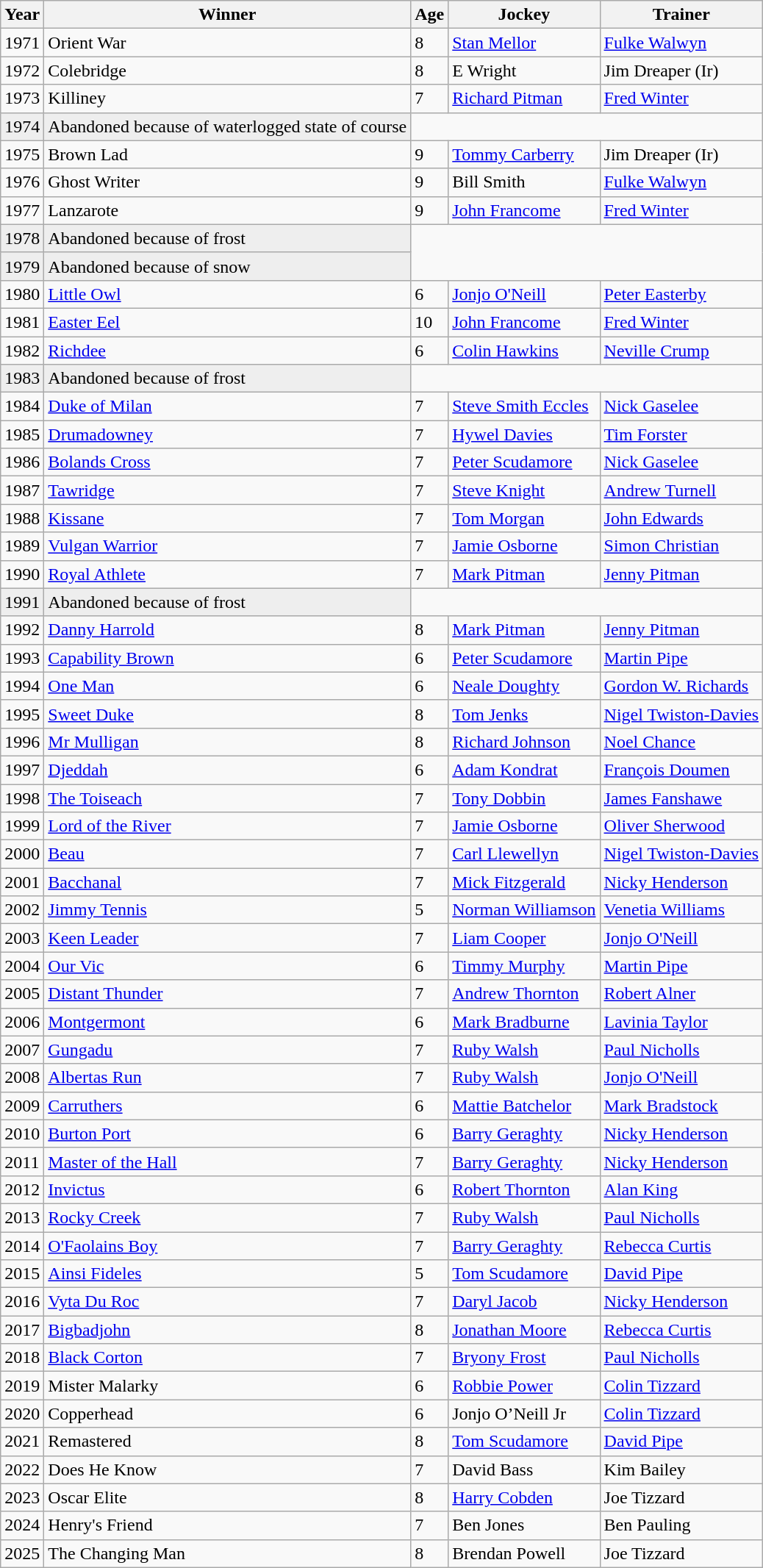<table class="wikitable sortable">
<tr>
<th>Year</th>
<th>Winner</th>
<th>Age</th>
<th>Jockey</th>
<th>Trainer</th>
</tr>
<tr>
<td>1971</td>
<td>Orient War</td>
<td>8</td>
<td><a href='#'>Stan Mellor</a></td>
<td><a href='#'>Fulke Walwyn</a></td>
</tr>
<tr>
<td>1972</td>
<td>Colebridge</td>
<td>8</td>
<td>E Wright</td>
<td>Jim Dreaper (Ir)</td>
</tr>
<tr>
<td>1973</td>
<td>Killiney</td>
<td>7</td>
<td><a href='#'>Richard Pitman</a></td>
<td><a href='#'>Fred Winter</a></td>
</tr>
<tr bgcolor="#eeeeee">
<td>1974<td>Abandoned because of waterlogged state of course</td></td>
</tr>
<tr>
<td>1975</td>
<td>Brown Lad</td>
<td>9</td>
<td><a href='#'>Tommy Carberry</a></td>
<td>Jim Dreaper (Ir)</td>
</tr>
<tr>
<td>1976</td>
<td>Ghost Writer</td>
<td>9</td>
<td>Bill Smith</td>
<td><a href='#'>Fulke Walwyn</a></td>
</tr>
<tr>
<td>1977</td>
<td>Lanzarote</td>
<td>9</td>
<td><a href='#'>John Francome</a></td>
<td><a href='#'>Fred Winter</a></td>
</tr>
<tr bgcolor="#eeeeee">
<td>1978<td>Abandoned because of frost</td></td>
</tr>
<tr bgcolor="#eeeeee">
<td>1979<td>Abandoned because of snow</td></td>
</tr>
<tr>
<td>1980</td>
<td><a href='#'>Little Owl</a></td>
<td>6</td>
<td><a href='#'>Jonjo O'Neill</a></td>
<td><a href='#'>Peter Easterby</a></td>
</tr>
<tr>
<td>1981</td>
<td><a href='#'>Easter Eel</a></td>
<td>10</td>
<td><a href='#'>John Francome</a></td>
<td><a href='#'>Fred Winter</a></td>
</tr>
<tr>
<td>1982</td>
<td><a href='#'>Richdee</a></td>
<td>6</td>
<td><a href='#'>Colin Hawkins</a></td>
<td><a href='#'>Neville Crump</a></td>
</tr>
<tr bgcolor="#eeeeee">
<td>1983<td>Abandoned because of frost</td></td>
</tr>
<tr>
<td>1984</td>
<td><a href='#'>Duke of Milan</a></td>
<td>7</td>
<td><a href='#'>Steve Smith Eccles</a></td>
<td><a href='#'>Nick Gaselee</a></td>
</tr>
<tr>
<td>1985</td>
<td><a href='#'>Drumadowney</a></td>
<td>7</td>
<td><a href='#'>Hywel Davies</a></td>
<td><a href='#'>Tim Forster</a></td>
</tr>
<tr>
<td>1986</td>
<td><a href='#'>Bolands Cross</a></td>
<td>7</td>
<td><a href='#'>Peter Scudamore</a></td>
<td><a href='#'>Nick Gaselee</a></td>
</tr>
<tr>
<td>1987</td>
<td><a href='#'>Tawridge</a></td>
<td>7</td>
<td><a href='#'>Steve Knight</a></td>
<td><a href='#'>Andrew Turnell</a></td>
</tr>
<tr>
<td>1988</td>
<td><a href='#'>Kissane</a></td>
<td>7</td>
<td><a href='#'>Tom Morgan</a></td>
<td><a href='#'>John Edwards</a></td>
</tr>
<tr>
<td>1989</td>
<td><a href='#'>Vulgan Warrior</a></td>
<td>7</td>
<td><a href='#'>Jamie Osborne</a></td>
<td><a href='#'>Simon Christian</a></td>
</tr>
<tr>
<td>1990</td>
<td><a href='#'>Royal Athlete</a></td>
<td>7</td>
<td><a href='#'>Mark Pitman</a></td>
<td><a href='#'>Jenny Pitman</a></td>
</tr>
<tr bgcolor="#eeeeee">
<td>1991<td>Abandoned because of frost</td></td>
</tr>
<tr>
<td>1992</td>
<td><a href='#'>Danny Harrold</a></td>
<td>8</td>
<td><a href='#'>Mark Pitman</a></td>
<td><a href='#'>Jenny Pitman</a></td>
</tr>
<tr>
<td>1993</td>
<td><a href='#'>Capability Brown</a></td>
<td>6</td>
<td><a href='#'>Peter Scudamore</a></td>
<td><a href='#'>Martin Pipe</a></td>
</tr>
<tr>
<td>1994</td>
<td><a href='#'>One Man</a></td>
<td>6</td>
<td><a href='#'>Neale Doughty</a></td>
<td><a href='#'>Gordon W. Richards</a></td>
</tr>
<tr>
<td>1995</td>
<td><a href='#'>Sweet Duke</a></td>
<td>8</td>
<td><a href='#'>Tom Jenks</a></td>
<td><a href='#'>Nigel Twiston-Davies</a></td>
</tr>
<tr>
<td>1996</td>
<td><a href='#'>Mr Mulligan</a></td>
<td>8</td>
<td><a href='#'>Richard Johnson</a></td>
<td><a href='#'>Noel Chance</a></td>
</tr>
<tr>
<td>1997</td>
<td><a href='#'>Djeddah</a></td>
<td>6</td>
<td><a href='#'>Adam Kondrat</a></td>
<td><a href='#'>François Doumen</a></td>
</tr>
<tr>
<td>1998</td>
<td><a href='#'>The Toiseach</a></td>
<td>7</td>
<td><a href='#'>Tony Dobbin</a></td>
<td><a href='#'>James Fanshawe</a></td>
</tr>
<tr>
<td>1999</td>
<td><a href='#'>Lord of the River</a></td>
<td>7</td>
<td><a href='#'>Jamie Osborne</a></td>
<td><a href='#'>Oliver Sherwood</a></td>
</tr>
<tr>
<td>2000</td>
<td><a href='#'>Beau</a></td>
<td>7</td>
<td><a href='#'>Carl Llewellyn</a></td>
<td><a href='#'>Nigel Twiston-Davies</a></td>
</tr>
<tr>
<td>2001</td>
<td><a href='#'>Bacchanal</a></td>
<td>7</td>
<td><a href='#'>Mick Fitzgerald</a></td>
<td><a href='#'>Nicky Henderson</a></td>
</tr>
<tr>
<td>2002</td>
<td><a href='#'>Jimmy Tennis</a></td>
<td>5</td>
<td><a href='#'>Norman Williamson</a></td>
<td><a href='#'>Venetia Williams</a></td>
</tr>
<tr>
<td>2003</td>
<td><a href='#'>Keen Leader</a></td>
<td>7</td>
<td><a href='#'>Liam Cooper</a></td>
<td><a href='#'>Jonjo O'Neill</a></td>
</tr>
<tr>
<td>2004</td>
<td><a href='#'>Our Vic</a></td>
<td>6</td>
<td><a href='#'>Timmy Murphy</a></td>
<td><a href='#'>Martin Pipe</a></td>
</tr>
<tr>
<td>2005</td>
<td><a href='#'>Distant Thunder</a> </td>
<td>7</td>
<td><a href='#'>Andrew Thornton</a></td>
<td><a href='#'>Robert Alner</a></td>
</tr>
<tr>
<td>2006</td>
<td><a href='#'>Montgermont</a> </td>
<td>6</td>
<td><a href='#'>Mark Bradburne</a></td>
<td><a href='#'>Lavinia Taylor</a></td>
</tr>
<tr>
<td>2007</td>
<td><a href='#'>Gungadu</a></td>
<td>7</td>
<td><a href='#'>Ruby Walsh</a></td>
<td><a href='#'>Paul Nicholls</a></td>
</tr>
<tr>
<td>2008</td>
<td><a href='#'>Albertas Run</a></td>
<td>7</td>
<td><a href='#'>Ruby Walsh</a></td>
<td><a href='#'>Jonjo O'Neill</a></td>
</tr>
<tr>
<td>2009</td>
<td><a href='#'>Carruthers</a></td>
<td>6</td>
<td><a href='#'>Mattie Batchelor</a></td>
<td><a href='#'>Mark Bradstock</a></td>
</tr>
<tr>
<td>2010</td>
<td><a href='#'>Burton Port</a></td>
<td>6</td>
<td><a href='#'>Barry Geraghty</a></td>
<td><a href='#'>Nicky Henderson</a></td>
</tr>
<tr>
<td>2011</td>
<td><a href='#'>Master of the Hall</a></td>
<td>7</td>
<td><a href='#'>Barry Geraghty</a></td>
<td><a href='#'>Nicky Henderson</a></td>
</tr>
<tr>
<td>2012</td>
<td><a href='#'>Invictus</a></td>
<td>6</td>
<td><a href='#'>Robert Thornton</a></td>
<td><a href='#'>Alan King</a></td>
</tr>
<tr>
<td>2013</td>
<td><a href='#'>Rocky Creek</a></td>
<td>7</td>
<td><a href='#'>Ruby Walsh</a></td>
<td><a href='#'>Paul Nicholls</a></td>
</tr>
<tr>
<td>2014</td>
<td><a href='#'>O'Faolains Boy</a></td>
<td>7</td>
<td><a href='#'>Barry Geraghty</a></td>
<td><a href='#'>Rebecca Curtis</a></td>
</tr>
<tr>
<td>2015</td>
<td><a href='#'>Ainsi Fideles</a></td>
<td>5</td>
<td><a href='#'>Tom Scudamore</a></td>
<td><a href='#'>David Pipe</a></td>
</tr>
<tr>
<td>2016</td>
<td><a href='#'>Vyta Du Roc</a></td>
<td>7</td>
<td><a href='#'>Daryl Jacob</a></td>
<td><a href='#'>Nicky Henderson</a></td>
</tr>
<tr>
<td>2017</td>
<td><a href='#'>Bigbadjohn</a></td>
<td>8</td>
<td><a href='#'>Jonathan Moore</a></td>
<td><a href='#'>Rebecca Curtis</a></td>
</tr>
<tr>
<td>2018</td>
<td><a href='#'>Black Corton</a></td>
<td>7</td>
<td><a href='#'>Bryony Frost</a></td>
<td><a href='#'>Paul Nicholls</a></td>
</tr>
<tr>
<td>2019</td>
<td>Mister Malarky</td>
<td>6</td>
<td><a href='#'>Robbie Power</a></td>
<td><a href='#'>Colin Tizzard</a></td>
</tr>
<tr>
<td>2020</td>
<td>Copperhead</td>
<td>6</td>
<td>Jonjo O’Neill Jr</td>
<td><a href='#'>Colin Tizzard</a></td>
</tr>
<tr>
<td>2021</td>
<td>Remastered</td>
<td>8</td>
<td><a href='#'>Tom Scudamore</a></td>
<td><a href='#'>David Pipe</a></td>
</tr>
<tr>
<td>2022</td>
<td>Does He Know</td>
<td>7</td>
<td>David Bass</td>
<td>Kim Bailey</td>
</tr>
<tr>
<td>2023</td>
<td>Oscar Elite</td>
<td>8</td>
<td><a href='#'>Harry Cobden</a></td>
<td>Joe Tizzard</td>
</tr>
<tr>
<td>2024</td>
<td>Henry's Friend</td>
<td>7</td>
<td>Ben Jones</td>
<td>Ben Pauling</td>
</tr>
<tr>
<td>2025</td>
<td>The Changing Man</td>
<td>8</td>
<td>Brendan Powell</td>
<td>Joe Tizzard</td>
</tr>
</table>
